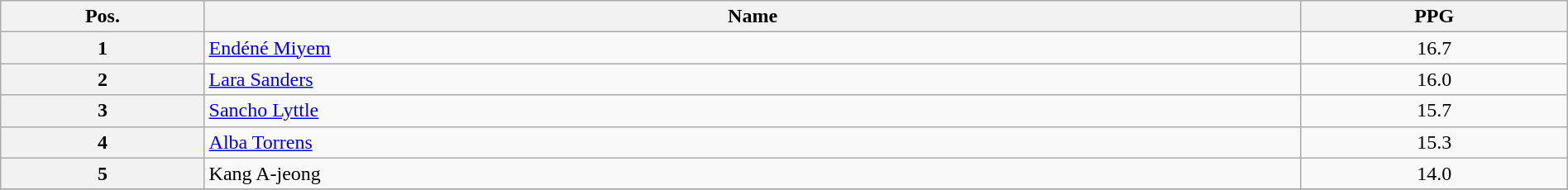<table class=wikitable width=100% style="text-align:center;">
<tr>
<th width="13%">Pos.</th>
<th width="70%">Name</th>
<th width="17%">PPG</th>
</tr>
<tr>
<th>1</th>
<td align=left> <a href='#'>Endéné Miyem</a></td>
<td>16.7</td>
</tr>
<tr>
<th>2</th>
<td align=left> <a href='#'>Lara Sanders</a></td>
<td>16.0</td>
</tr>
<tr>
<th>3</th>
<td align=left> <a href='#'>Sancho Lyttle</a></td>
<td>15.7</td>
</tr>
<tr>
<th>4</th>
<td align=left> <a href='#'>Alba Torrens</a></td>
<td>15.3</td>
</tr>
<tr>
<th>5</th>
<td align=left> Kang A-jeong</td>
<td>14.0</td>
</tr>
<tr>
</tr>
</table>
